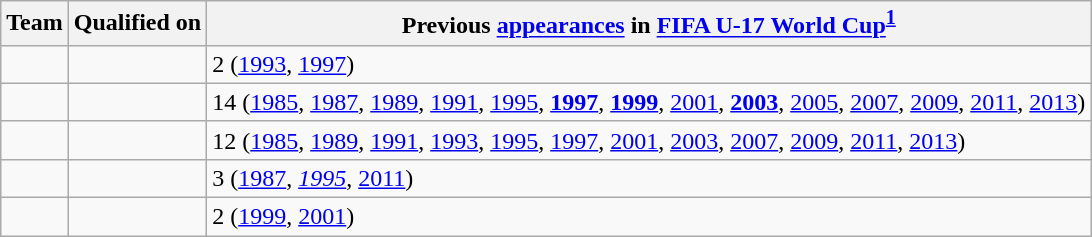<table class="wikitable sortable">
<tr>
<th>Team</th>
<th>Qualified on</th>
<th data-sort-type="number">Previous <a href='#'>appearances</a> in <a href='#'>FIFA U-17 World Cup</a><sup><strong><a href='#'>1</a></strong></sup></th>
</tr>
<tr>
<td></td>
<td></td>
<td>2 (<a href='#'>1993</a>, <a href='#'>1997</a>)</td>
</tr>
<tr>
<td></td>
<td></td>
<td>14 (<a href='#'>1985</a>, <a href='#'>1987</a>, <a href='#'>1989</a>, <a href='#'>1991</a>, <a href='#'>1995</a>, <strong><a href='#'>1997</a></strong>, <strong><a href='#'>1999</a></strong>, <a href='#'>2001</a>, <strong><a href='#'>2003</a></strong>, <a href='#'>2005</a>, <a href='#'>2007</a>, <a href='#'>2009</a>, <a href='#'>2011</a>, <a href='#'>2013</a>)</td>
</tr>
<tr>
<td></td>
<td></td>
<td>12 (<a href='#'>1985</a>, <a href='#'>1989</a>, <a href='#'>1991</a>, <a href='#'>1993</a>, <a href='#'>1995</a>, <a href='#'>1997</a>, <a href='#'>2001</a>, <a href='#'>2003</a>, <a href='#'>2007</a>, <a href='#'>2009</a>, <a href='#'>2011</a>, <a href='#'>2013</a>)</td>
</tr>
<tr>
<td></td>
<td></td>
<td>3 (<a href='#'>1987</a>, <em><a href='#'>1995</a></em>, <a href='#'>2011</a>)</td>
</tr>
<tr>
<td></td>
<td></td>
<td>2 (<a href='#'>1999</a>, <a href='#'>2001</a>)</td>
</tr>
</table>
